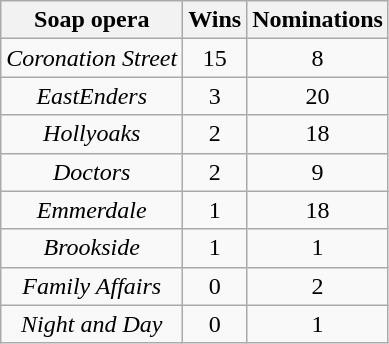<table class="wikitable" style="text-align: center">
<tr>
<th scope="col">Soap opera</th>
<th scope="col">Wins</th>
<th scope="col">Nominations</th>
</tr>
<tr>
<td><em>Coronation Street</em></td>
<td>15</td>
<td>8</td>
</tr>
<tr>
<td><em>EastEnders</em></td>
<td>3</td>
<td>20</td>
</tr>
<tr>
<td><em>Hollyoaks</em></td>
<td>2</td>
<td>18</td>
</tr>
<tr>
<td><em>Doctors</em></td>
<td>2</td>
<td>9</td>
</tr>
<tr>
<td><em>Emmerdale</em></td>
<td>1</td>
<td>18</td>
</tr>
<tr>
<td><em>Brookside</em></td>
<td>1</td>
<td>1</td>
</tr>
<tr>
<td><em>Family Affairs</em></td>
<td>0</td>
<td>2</td>
</tr>
<tr>
<td><em>Night and Day</em></td>
<td>0</td>
<td>1</td>
</tr>
</table>
